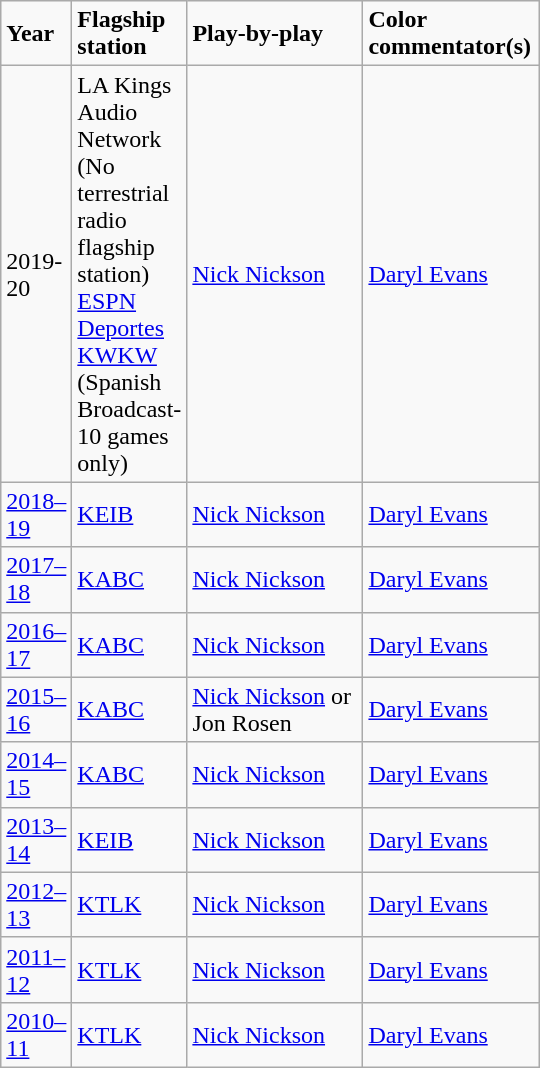<table class="wikitable">
<tr>
<td width="40"><strong>Year</strong></td>
<td width="40"><strong>Flagship station</strong></td>
<td width="110"><strong>Play-by-play</strong></td>
<td width="110"><strong>Color commentator(s)</strong></td>
</tr>
<tr>
<td>2019-20</td>
<td>LA Kings Audio Network (No terrestrial radio flagship station)<br><a href='#'>ESPN Deportes KWKW</a> (Spanish Broadcast- 10 games only)</td>
<td><a href='#'>Nick Nickson</a></td>
<td><a href='#'>Daryl Evans</a></td>
</tr>
<tr>
<td><a href='#'>2018–19</a></td>
<td><a href='#'>KEIB</a></td>
<td><a href='#'>Nick Nickson</a></td>
<td><a href='#'>Daryl Evans</a></td>
</tr>
<tr>
<td><a href='#'>2017–18</a></td>
<td><a href='#'>KABC</a></td>
<td><a href='#'>Nick Nickson</a></td>
<td><a href='#'>Daryl Evans</a></td>
</tr>
<tr>
<td><a href='#'>2016–17</a></td>
<td><a href='#'>KABC</a></td>
<td><a href='#'>Nick Nickson</a></td>
<td><a href='#'>Daryl Evans</a></td>
</tr>
<tr>
<td><a href='#'>2015–16</a></td>
<td><a href='#'>KABC</a></td>
<td><a href='#'>Nick Nickson</a> or Jon Rosen</td>
<td><a href='#'>Daryl Evans</a></td>
</tr>
<tr>
<td><a href='#'>2014–15</a></td>
<td><a href='#'>KABC</a></td>
<td><a href='#'>Nick Nickson</a></td>
<td><a href='#'>Daryl Evans</a></td>
</tr>
<tr>
<td><a href='#'>2013–14</a></td>
<td><a href='#'>KEIB</a></td>
<td><a href='#'>Nick Nickson</a></td>
<td><a href='#'>Daryl Evans</a></td>
</tr>
<tr>
<td><a href='#'>2012–13</a></td>
<td><a href='#'>KTLK</a></td>
<td><a href='#'>Nick Nickson</a></td>
<td><a href='#'>Daryl Evans</a></td>
</tr>
<tr>
<td><a href='#'>2011–12</a></td>
<td><a href='#'>KTLK</a></td>
<td><a href='#'>Nick Nickson</a></td>
<td><a href='#'>Daryl Evans</a></td>
</tr>
<tr>
<td><a href='#'>2010–11</a></td>
<td><a href='#'>KTLK</a></td>
<td><a href='#'>Nick Nickson</a></td>
<td><a href='#'>Daryl Evans</a></td>
</tr>
</table>
